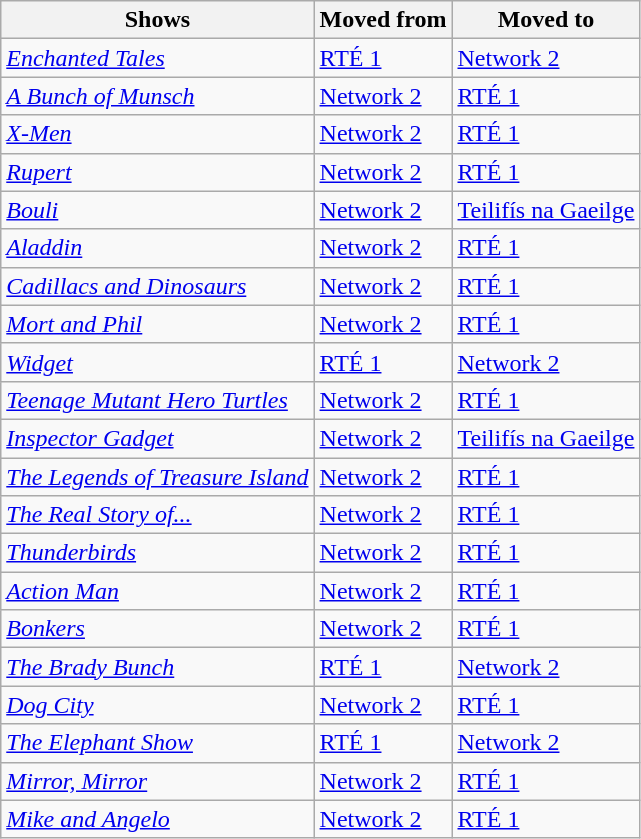<table class="wikitable">
<tr>
<th>Shows</th>
<th>Moved from</th>
<th>Moved to</th>
</tr>
<tr>
<td><em><a href='#'>Enchanted Tales</a></em></td>
<td><a href='#'>RTÉ 1</a></td>
<td><a href='#'>Network 2</a></td>
</tr>
<tr>
<td><em><a href='#'>A Bunch of Munsch</a></em></td>
<td><a href='#'>Network 2</a></td>
<td><a href='#'>RTÉ 1</a></td>
</tr>
<tr>
<td><em><a href='#'>X-Men</a></em></td>
<td><a href='#'>Network 2</a></td>
<td><a href='#'>RTÉ 1</a></td>
</tr>
<tr>
<td><em><a href='#'>Rupert</a></em></td>
<td><a href='#'>Network 2</a></td>
<td><a href='#'>RTÉ 1</a></td>
</tr>
<tr>
<td><em><a href='#'>Bouli</a></em></td>
<td><a href='#'>Network 2</a></td>
<td><a href='#'>Teilifís na Gaeilge</a></td>
</tr>
<tr>
<td><em><a href='#'>Aladdin</a></em></td>
<td><a href='#'>Network 2</a></td>
<td><a href='#'>RTÉ 1</a></td>
</tr>
<tr>
<td><em><a href='#'>Cadillacs and Dinosaurs</a></em></td>
<td><a href='#'>Network 2</a></td>
<td><a href='#'>RTÉ 1</a></td>
</tr>
<tr>
<td><em><a href='#'>Mort and Phil</a></em></td>
<td><a href='#'>Network 2</a></td>
<td><a href='#'>RTÉ 1</a></td>
</tr>
<tr>
<td><em><a href='#'>Widget</a></em></td>
<td><a href='#'>RTÉ 1</a></td>
<td><a href='#'>Network 2</a></td>
</tr>
<tr>
<td><em><a href='#'>Teenage Mutant Hero Turtles</a></em></td>
<td><a href='#'>Network 2</a></td>
<td><a href='#'>RTÉ 1</a></td>
</tr>
<tr>
<td><em><a href='#'>Inspector Gadget</a></em></td>
<td><a href='#'>Network 2</a></td>
<td><a href='#'>Teilifís na Gaeilge</a></td>
</tr>
<tr>
<td><em><a href='#'>The Legends of Treasure Island</a></em></td>
<td><a href='#'>Network 2</a></td>
<td><a href='#'>RTÉ 1</a></td>
</tr>
<tr>
<td><em><a href='#'>The Real Story of...</a></em></td>
<td><a href='#'>Network 2</a></td>
<td><a href='#'>RTÉ 1</a></td>
</tr>
<tr>
<td><em><a href='#'>Thunderbirds</a></em></td>
<td><a href='#'>Network 2</a></td>
<td><a href='#'>RTÉ 1</a></td>
</tr>
<tr>
<td><em><a href='#'>Action Man</a></em></td>
<td><a href='#'>Network 2</a></td>
<td><a href='#'>RTÉ 1</a></td>
</tr>
<tr>
<td><em><a href='#'>Bonkers</a></em></td>
<td><a href='#'>Network 2</a></td>
<td><a href='#'>RTÉ 1</a></td>
</tr>
<tr>
<td><em><a href='#'>The Brady Bunch</a></em></td>
<td><a href='#'>RTÉ 1</a></td>
<td><a href='#'>Network 2</a></td>
</tr>
<tr>
<td><em><a href='#'>Dog City</a></em></td>
<td><a href='#'>Network 2</a></td>
<td><a href='#'>RTÉ 1</a></td>
</tr>
<tr>
<td><em><a href='#'>The Elephant Show</a></em></td>
<td><a href='#'>RTÉ 1</a></td>
<td><a href='#'>Network 2</a></td>
</tr>
<tr>
<td><em><a href='#'>Mirror, Mirror</a></em></td>
<td><a href='#'>Network 2</a></td>
<td><a href='#'>RTÉ 1</a></td>
</tr>
<tr>
<td><em><a href='#'>Mike and Angelo</a></em></td>
<td><a href='#'>Network 2</a></td>
<td><a href='#'>RTÉ 1</a></td>
</tr>
</table>
